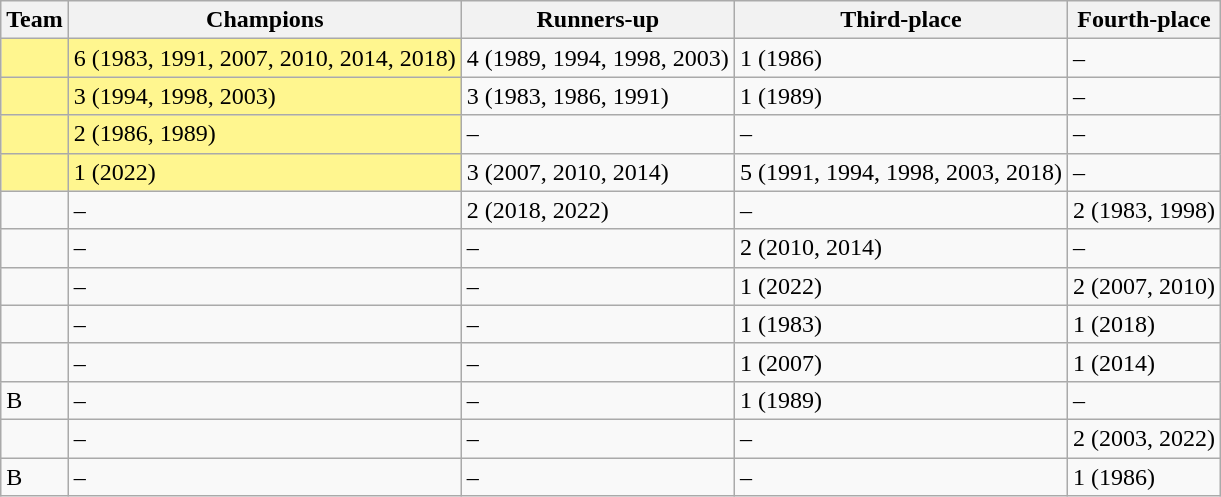<table class="wikitable">
<tr>
<th>Team</th>
<th>Champions</th>
<th>Runners-up</th>
<th>Third-place</th>
<th>Fourth-place</th>
</tr>
<tr>
<td style="background:#fff68f;"></td>
<td style="background:#fff68f;">6 (1983, 1991, 2007, 2010, 2014, 2018)</td>
<td>4 (1989, 1994, 1998, 2003)</td>
<td>1 (1986)</td>
<td>–</td>
</tr>
<tr>
<td style="background:#fff68f;"></td>
<td style="background:#fff68f;">3 (1994, 1998, 2003)</td>
<td>3 (1983, 1986, 1991)</td>
<td>1 (1989)</td>
<td>–</td>
</tr>
<tr>
<td style="background:#fff68f;"></td>
<td style="background:#fff68f;">2 (1986, 1989)</td>
<td>–</td>
<td>–</td>
<td>–</td>
</tr>
<tr>
<td style="background:#fff68f;"></td>
<td style="background:#fff68f;">1 (2022)</td>
<td>3 (2007, 2010, 2014)</td>
<td>5 (1991, 1994, 1998, 2003, 2018)</td>
<td>–</td>
</tr>
<tr>
<td></td>
<td>–</td>
<td>2 (2018, 2022)</td>
<td>–</td>
<td>2 (1983, 1998)</td>
</tr>
<tr>
<td></td>
<td>–</td>
<td>–</td>
<td>2 (2010, 2014)</td>
<td>–</td>
</tr>
<tr>
<td></td>
<td>–</td>
<td>–</td>
<td>1 (2022)</td>
<td>2 (2007, 2010)</td>
</tr>
<tr>
<td></td>
<td>–</td>
<td>–</td>
<td>1 (1983)</td>
<td>1 (2018)</td>
</tr>
<tr>
<td></td>
<td>–</td>
<td>–</td>
<td>1 (2007)</td>
<td>1 (2014)</td>
</tr>
<tr>
<td> B </td>
<td>–</td>
<td>–</td>
<td>1 (1989)</td>
<td>–</td>
</tr>
<tr>
<td></td>
<td>–</td>
<td>–</td>
<td>–</td>
<td>2 (2003, 2022)</td>
</tr>
<tr>
<td> B</td>
<td>–</td>
<td>–</td>
<td>–</td>
<td>1 (1986)</td>
</tr>
</table>
